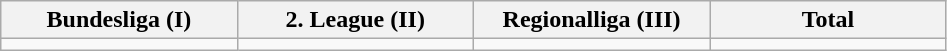<table class="wikitable">
<tr>
<th width="20%">Bundesliga (I)</th>
<th width="20%">2. League (II)</th>
<th width="20%">Regionalliga (III)</th>
<th width="20%">Total</th>
</tr>
<tr>
<td></td>
<td></td>
<td></td>
<td></td>
</tr>
</table>
